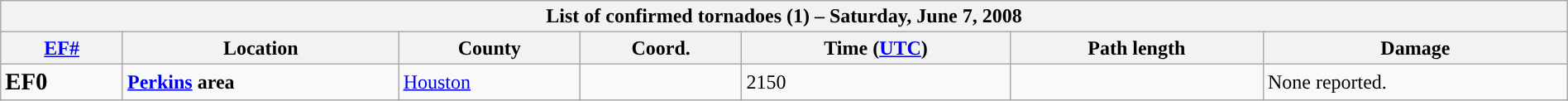<table class="wikitable collapsible" width="100%">
<tr>
<th colspan="7">List of confirmed tornadoes (1) – Saturday, June 7, 2008</th>
</tr>
<tr>
<th><a href='#'>EF#</a></th>
<th>Location</th>
<th>County</th>
<th>Coord.</th>
<th>Time (<a href='#'>UTC</a>)</th>
<th>Path length</th>
<th>Damage</th>
</tr>
<tr>
<td><big><strong>EF0</strong></big></td>
<td><strong><a href='#'>Perkins</a> area</strong></td>
<td><a href='#'>Houston</a></td>
<td></td>
<td>2150</td>
<td></td>
<td>None reported.</td>
</tr>
</table>
